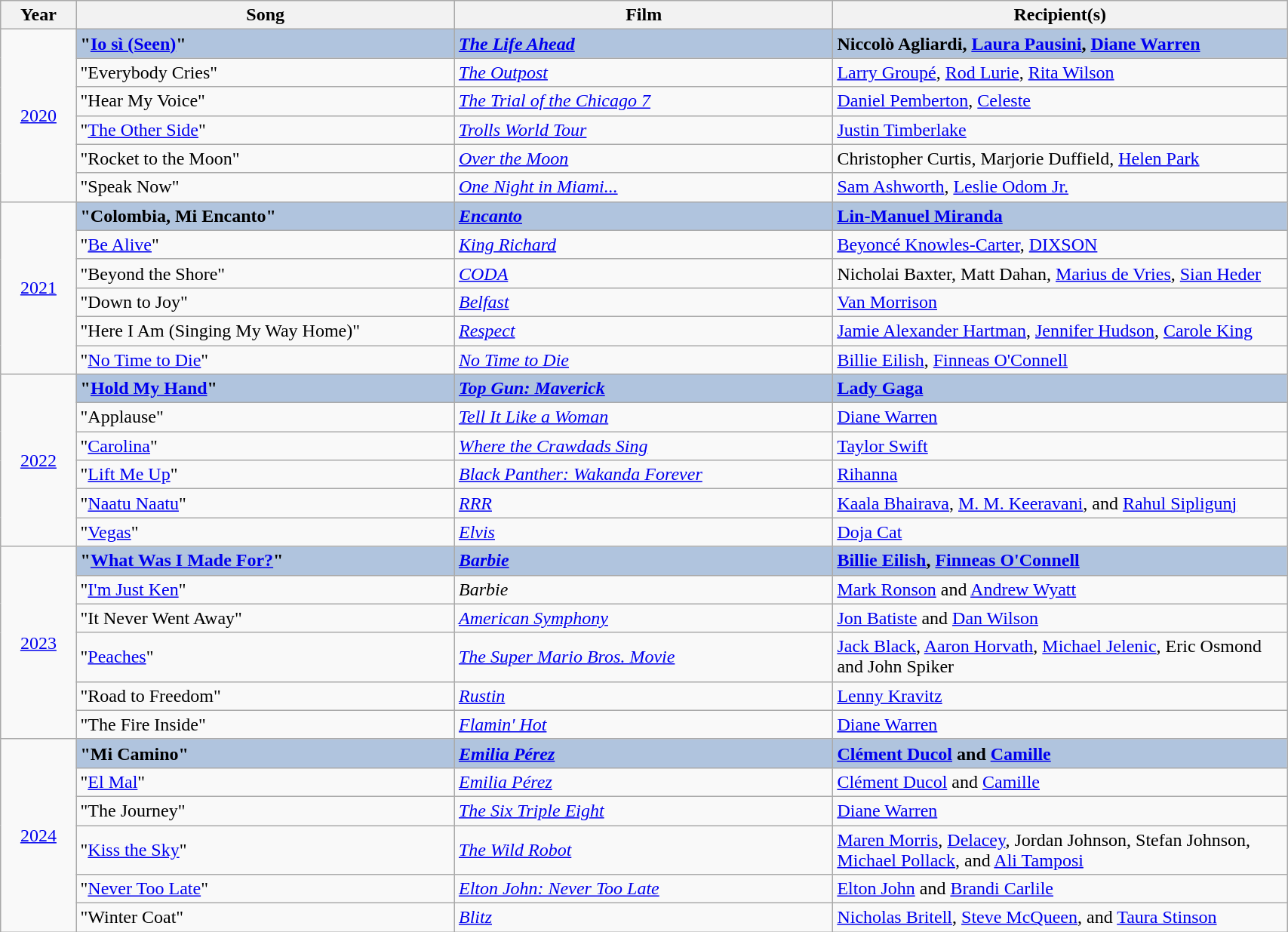<table class="wikitable" width="90%" cellpadding="5">
<tr>
<th width="5%">Year</th>
<th width="25%">Song</th>
<th width="25%">Film</th>
<th width="30%">Recipient(s)</th>
</tr>
<tr>
<td rowspan="6" style="text-align:center;"><a href='#'>2020</a><br></td>
<td style="background:#B0C4DE;"><strong>"<a href='#'>Io sì (Seen)</a>"</strong></td>
<td style="background:#B0C4DE;"><strong><em><a href='#'>The Life Ahead</a></em></strong></td>
<td style="background:#B0C4DE;"><strong>Niccolò Agliardi, <a href='#'>Laura Pausini</a>, <a href='#'>Diane Warren</a></strong></td>
</tr>
<tr>
<td>"Everybody Cries"</td>
<td><em><a href='#'>The Outpost</a></em></td>
<td><a href='#'>Larry Groupé</a>, <a href='#'>Rod Lurie</a>, <a href='#'>Rita Wilson</a></td>
</tr>
<tr>
<td>"Hear My Voice"</td>
<td><em><a href='#'>The Trial of the Chicago 7</a></em></td>
<td><a href='#'>Daniel Pemberton</a>, <a href='#'>Celeste</a></td>
</tr>
<tr>
<td>"<a href='#'>The Other Side</a>"</td>
<td><em><a href='#'>Trolls World Tour</a></em></td>
<td><a href='#'>Justin Timberlake</a></td>
</tr>
<tr>
<td>"Rocket to the Moon"</td>
<td><em><a href='#'>Over the Moon</a></em></td>
<td>Christopher Curtis, Marjorie Duffield, <a href='#'>Helen Park</a></td>
</tr>
<tr>
<td>"Speak Now"</td>
<td><em><a href='#'>One Night in Miami...</a></em></td>
<td><a href='#'>Sam Ashworth</a>, <a href='#'>Leslie Odom Jr.</a></td>
</tr>
<tr>
<td rowspan="6" style="text-align:center;"><a href='#'>2021</a></td>
<td style="background:#B0C4DE;"><strong>"Colombia, Mi Encanto"</strong></td>
<td style="background:#B0C4DE;"><strong><em><a href='#'>Encanto</a></em></strong></td>
<td style="background:#B0C4DE;"><strong><a href='#'>Lin-Manuel Miranda</a></strong></td>
</tr>
<tr>
<td>"<a href='#'>Be Alive</a>"</td>
<td><em><a href='#'>King Richard</a></em></td>
<td><a href='#'>Beyoncé Knowles-Carter</a>, <a href='#'>DIXSON</a></td>
</tr>
<tr>
<td>"Beyond the Shore"</td>
<td><em><a href='#'>CODA</a></em></td>
<td>Nicholai Baxter, Matt Dahan, <a href='#'>Marius de Vries</a>, <a href='#'>Sian Heder</a></td>
</tr>
<tr>
<td>"Down to Joy"</td>
<td><em><a href='#'>Belfast</a></em></td>
<td><a href='#'>Van Morrison</a></td>
</tr>
<tr>
<td>"Here I Am (Singing My Way Home)"</td>
<td><em><a href='#'>Respect</a></em></td>
<td><a href='#'>Jamie Alexander Hartman</a>, <a href='#'>Jennifer Hudson</a>, <a href='#'>Carole King</a></td>
</tr>
<tr>
<td>"<a href='#'>No Time to Die</a>"</td>
<td><em><a href='#'>No Time to Die</a></em></td>
<td><a href='#'>Billie Eilish</a>, <a href='#'>Finneas O'Connell</a></td>
</tr>
<tr>
<td rowspan="6" style="text-align:center;"><a href='#'>2022</a></td>
<td style="background:#B0C4DE;"><strong>"<a href='#'>Hold My Hand</a>"</strong></td>
<td style="background:#B0C4DE;"><strong><em><a href='#'>Top Gun: Maverick</a></em></strong></td>
<td style="background:#B0C4DE;"><strong><a href='#'>Lady Gaga</a></strong></td>
</tr>
<tr>
<td>"Applause"</td>
<td><em><a href='#'>Tell It Like a Woman</a></em></td>
<td><a href='#'>Diane Warren</a></td>
</tr>
<tr>
<td>"<a href='#'>Carolina</a>"</td>
<td><em><a href='#'>Where the Crawdads Sing</a></em></td>
<td><a href='#'>Taylor Swift</a></td>
</tr>
<tr>
<td>"<a href='#'>Lift Me Up</a>"</td>
<td><em><a href='#'>Black Panther: Wakanda Forever</a></em></td>
<td><a href='#'>Rihanna</a></td>
</tr>
<tr>
<td>"<a href='#'>Naatu Naatu</a>"</td>
<td><em><a href='#'>RRR</a></em></td>
<td><a href='#'>Kaala Bhairava</a>, <a href='#'>M. M. Keeravani</a>, and <a href='#'>Rahul Sipligunj</a></td>
</tr>
<tr>
<td>"<a href='#'>Vegas</a>"</td>
<td><em><a href='#'>Elvis</a></em></td>
<td><a href='#'>Doja Cat</a></td>
</tr>
<tr>
<td rowspan="6" style="text-align:center;"><a href='#'>2023</a></td>
<td style="background:#B0C4DE;"><strong>"<a href='#'>What Was I Made For?</a>"</strong></td>
<td style="background:#B0C4DE;"><strong><em><a href='#'>Barbie</a></em></strong></td>
<td style="background:#B0C4DE;"><strong><a href='#'>Billie Eilish</a>, <a href='#'>Finneas O'Connell</a></strong></td>
</tr>
<tr>
<td>"<a href='#'>I'm Just Ken</a>"</td>
<td><em>Barbie</em></td>
<td><a href='#'>Mark Ronson</a> and <a href='#'>Andrew Wyatt</a></td>
</tr>
<tr>
<td>"It Never Went Away"</td>
<td><em><a href='#'>American Symphony</a></em></td>
<td><a href='#'>Jon Batiste</a> and <a href='#'>Dan Wilson</a></td>
</tr>
<tr>
<td>"<a href='#'>Peaches</a>"</td>
<td><em><a href='#'>The Super Mario Bros. Movie</a></em></td>
<td><a href='#'>Jack Black</a>, <a href='#'>Aaron Horvath</a>, <a href='#'>Michael Jelenic</a>, Eric Osmond and John Spiker</td>
</tr>
<tr>
<td>"Road to Freedom"</td>
<td><em><a href='#'>Rustin</a></em></td>
<td><a href='#'>Lenny Kravitz</a></td>
</tr>
<tr>
<td>"The Fire Inside"</td>
<td><em><a href='#'>Flamin' Hot</a></em></td>
<td><a href='#'>Diane Warren</a></td>
</tr>
<tr>
<td rowspan="6" style="text-align:center;"><a href='#'>2024</a></td>
<td style="background:#B0C4DE;"><strong>"Mi Camino"</strong></td>
<td style="background:#B0C4DE;"><strong><em><a href='#'>Emilia Pérez</a></em></strong></td>
<td style="background:#B0C4DE;"><strong><a href='#'>Clément Ducol</a> and <a href='#'>Camille</a></strong></td>
</tr>
<tr>
<td>"<a href='#'>El Mal</a>"</td>
<td><em><a href='#'>Emilia Pérez</a></em></td>
<td><a href='#'>Clément Ducol</a> and <a href='#'>Camille</a></td>
</tr>
<tr>
<td>"The Journey"</td>
<td><em><a href='#'>The Six Triple Eight</a></em></td>
<td><a href='#'>Diane Warren</a></td>
</tr>
<tr>
<td>"<a href='#'>Kiss the Sky</a>"</td>
<td><em><a href='#'>The Wild Robot</a></em></td>
<td><a href='#'>Maren Morris</a>, <a href='#'>Delacey</a>, Jordan Johnson, Stefan Johnson, <a href='#'>Michael Pollack</a>, and <a href='#'>Ali Tamposi</a></td>
</tr>
<tr>
<td>"<a href='#'>Never Too Late</a>"</td>
<td><em><a href='#'>Elton John: Never Too Late</a></em></td>
<td><a href='#'>Elton John</a> and <a href='#'>Brandi Carlile</a></td>
</tr>
<tr>
<td>"Winter Coat"</td>
<td><em><a href='#'>Blitz</a></em></td>
<td><a href='#'>Nicholas Britell</a>, <a href='#'>Steve McQueen</a>, and <a href='#'>Taura Stinson</a></td>
</tr>
</table>
